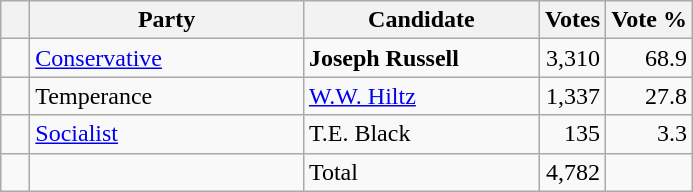<table class="wikitable">
<tr>
<th></th>
<th scope="col" width="175">Party</th>
<th scope="col" width="150">Candidate</th>
<th>Votes</th>
<th>Vote %</th>
</tr>
<tr>
<td>   </td>
<td><a href='#'>Conservative</a></td>
<td><strong>Joseph Russell</strong></td>
<td align=right>3,310</td>
<td align=right>68.9</td>
</tr>
<tr>
<td>   </td>
<td>Temperance</td>
<td><a href='#'>W.W. Hiltz</a></td>
<td align=right>1,337</td>
<td align=right>27.8</td>
</tr>
<tr>
<td>   </td>
<td><a href='#'>Socialist</a></td>
<td>T.E. Black</td>
<td align=right>135</td>
<td align=right>3.3</td>
</tr>
<tr>
<td></td>
<td></td>
<td>Total</td>
<td align=right>4,782</td>
<td></td>
</tr>
</table>
